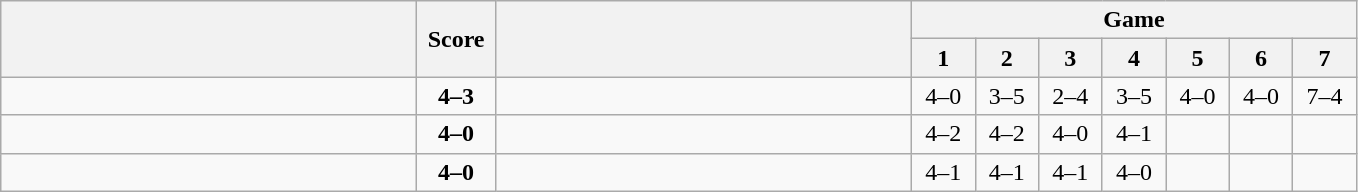<table class="wikitable" style="text-align: center;">
<tr>
<th rowspan=2 align="right" width="270"></th>
<th rowspan=2 width="45">Score</th>
<th rowspan=2 align="left" width="270"></th>
<th colspan=7>Game</th>
</tr>
<tr>
<th width="35">1</th>
<th width="35">2</th>
<th width="35">3</th>
<th width="35">4</th>
<th width="35">5</th>
<th width="35">6</th>
<th width="35">7</th>
</tr>
<tr>
<td align=left><strong></strong></td>
<td align=center><strong>4–3</strong></td>
<td align=left></td>
<td>4–0</td>
<td>3–5</td>
<td>2–4</td>
<td>3–5</td>
<td>4–0</td>
<td>4–0</td>
<td>7–4</td>
</tr>
<tr>
<td align=left><strong></strong></td>
<td align=center><strong>4–0</strong></td>
<td align=left></td>
<td>4–2</td>
<td>4–2</td>
<td>4–0</td>
<td>4–1</td>
<td></td>
<td></td>
<td></td>
</tr>
<tr>
<td align=left><strong></strong></td>
<td align=center><strong>4–0</strong></td>
<td align=left></td>
<td>4–1</td>
<td>4–1</td>
<td>4–1</td>
<td>4–0</td>
<td></td>
<td></td>
<td></td>
</tr>
</table>
